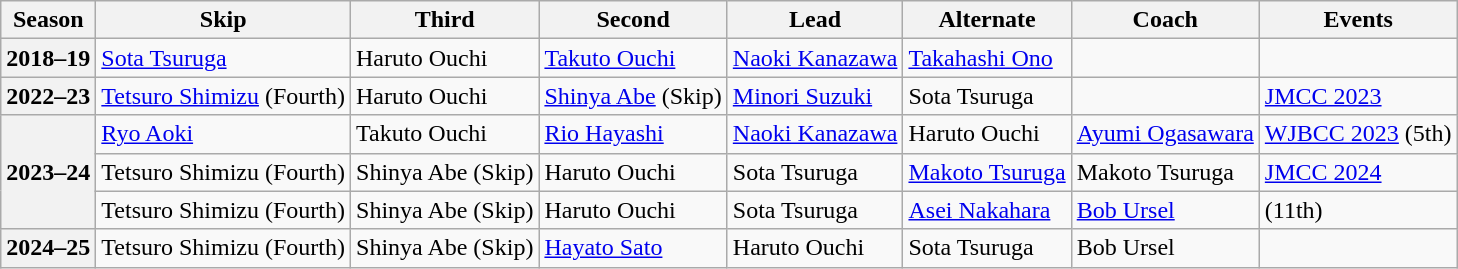<table class="wikitable">
<tr>
<th scope="col">Season</th>
<th scope="col">Skip</th>
<th scope="col">Third</th>
<th scope="col">Second</th>
<th scope="col">Lead</th>
<th scope="col">Alternate</th>
<th scope="col">Coach</th>
<th scope="col">Events</th>
</tr>
<tr>
<th scope="row">2018–19</th>
<td><a href='#'>Sota Tsuruga</a></td>
<td>Haruto Ouchi</td>
<td><a href='#'>Takuto Ouchi</a></td>
<td><a href='#'>Naoki Kanazawa</a></td>
<td><a href='#'>Takahashi Ono</a></td>
<td></td>
<td></td>
</tr>
<tr>
<th scope="row">2022–23</th>
<td><a href='#'>Tetsuro Shimizu</a> (Fourth)</td>
<td>Haruto Ouchi</td>
<td><a href='#'>Shinya Abe</a> (Skip)</td>
<td><a href='#'>Minori Suzuki</a></td>
<td>Sota Tsuruga</td>
<td></td>
<td><a href='#'>JMCC 2023</a> </td>
</tr>
<tr>
<th scope="row" rowspan=3>2023–24</th>
<td><a href='#'>Ryo Aoki</a></td>
<td>Takuto Ouchi</td>
<td><a href='#'>Rio Hayashi</a></td>
<td><a href='#'>Naoki Kanazawa</a></td>
<td>Haruto Ouchi</td>
<td><a href='#'>Ayumi Ogasawara</a></td>
<td><a href='#'>WJBCC 2023</a> (5th)</td>
</tr>
<tr>
<td>Tetsuro Shimizu (Fourth)</td>
<td>Shinya Abe (Skip)</td>
<td>Haruto Ouchi</td>
<td>Sota Tsuruga</td>
<td><a href='#'>Makoto Tsuruga</a></td>
<td>Makoto Tsuruga</td>
<td><a href='#'>JMCC 2024</a> </td>
</tr>
<tr>
<td>Tetsuro Shimizu (Fourth)</td>
<td>Shinya Abe (Skip)</td>
<td>Haruto Ouchi</td>
<td>Sota Tsuruga</td>
<td><a href='#'>Asei Nakahara</a></td>
<td><a href='#'>Bob Ursel</a></td>
<td> (11th)</td>
</tr>
<tr>
<th scope="row">2024–25</th>
<td>Tetsuro Shimizu (Fourth)</td>
<td>Shinya Abe (Skip)</td>
<td><a href='#'>Hayato Sato</a></td>
<td>Haruto Ouchi</td>
<td>Sota Tsuruga</td>
<td>Bob Ursel</td>
<td> </td>
</tr>
</table>
